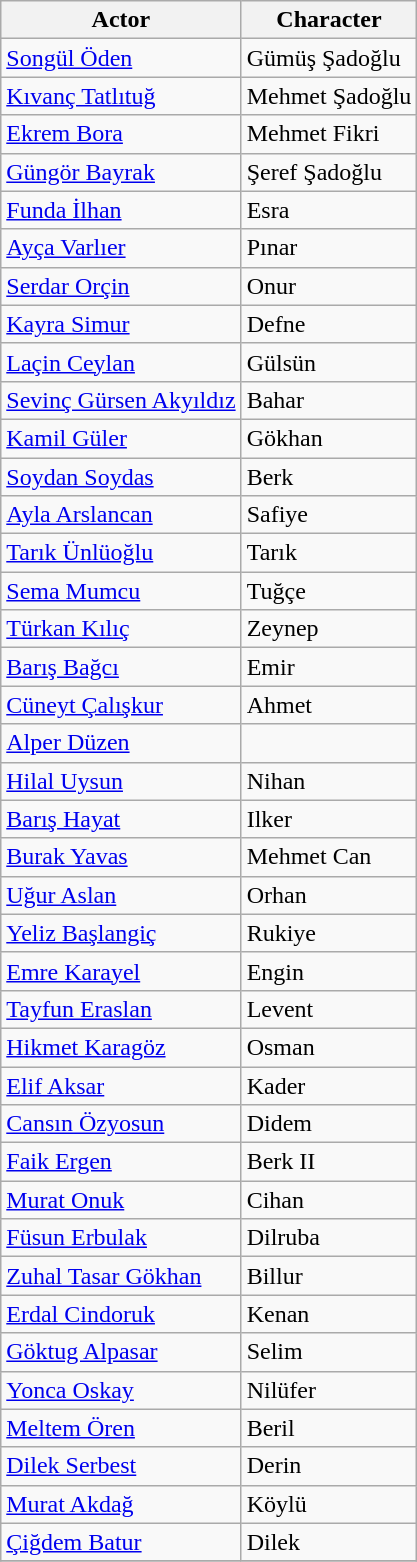<table class="wikitable">
<tr>
<th>Actor</th>
<th>Character</th>
</tr>
<tr>
<td><a href='#'>Songül Öden</a></td>
<td>Gümüş Şadoğlu</td>
</tr>
<tr>
<td><a href='#'>Kıvanç Tatlıtuğ</a></td>
<td>Mehmet Şadoğlu</td>
</tr>
<tr>
<td><a href='#'>Ekrem Bora</a></td>
<td>Mehmet Fikri</td>
</tr>
<tr>
<td><a href='#'>Güngör Bayrak</a></td>
<td>Şeref Şadoğlu</td>
</tr>
<tr>
<td><a href='#'>Funda İlhan</a></td>
<td>Esra</td>
</tr>
<tr>
<td><a href='#'>Ayça Varlıer</a></td>
<td>Pınar</td>
</tr>
<tr>
<td><a href='#'>Serdar Orçin</a></td>
<td>Onur</td>
</tr>
<tr>
<td><a href='#'>Kayra Simur</a></td>
<td>Defne</td>
</tr>
<tr>
<td><a href='#'>Laçin Ceylan</a></td>
<td>Gülsün</td>
</tr>
<tr>
<td><a href='#'>Sevinç Gürsen Akyıldız</a></td>
<td>Bahar</td>
</tr>
<tr>
<td><a href='#'>Kamil Güler</a></td>
<td>Gökhan</td>
</tr>
<tr>
<td><a href='#'>Soydan Soydas</a></td>
<td>Berk</td>
</tr>
<tr>
<td><a href='#'>Ayla Arslancan</a></td>
<td>Safiye</td>
</tr>
<tr>
<td><a href='#'>Tarık Ünlüoğlu</a></td>
<td>Tarık</td>
</tr>
<tr>
<td><a href='#'>Sema Mumcu</a></td>
<td>Tuğçe</td>
</tr>
<tr>
<td><a href='#'>Türkan Kılıç</a></td>
<td>Zeynep</td>
</tr>
<tr>
<td><a href='#'>Barış Bağcı</a></td>
<td>Emir</td>
</tr>
<tr>
<td><a href='#'>Cüneyt Çalışkur</a></td>
<td>Ahmet</td>
</tr>
<tr>
<td><a href='#'>Alper Düzen</a></td>
<td></td>
</tr>
<tr>
<td><a href='#'>Hilal Uysun</a></td>
<td>Nihan</td>
</tr>
<tr>
<td><a href='#'>Barış Hayat</a></td>
<td>Ilker</td>
</tr>
<tr>
<td><a href='#'>Burak Yavas</a></td>
<td>Mehmet Can</td>
</tr>
<tr>
<td><a href='#'>Uğur Aslan</a></td>
<td>Orhan</td>
</tr>
<tr>
<td><a href='#'>Yeliz Başlangiç</a></td>
<td>Rukiye</td>
</tr>
<tr>
<td><a href='#'>Emre Karayel</a></td>
<td>Engin</td>
</tr>
<tr>
<td><a href='#'>Tayfun Eraslan</a></td>
<td>Levent</td>
</tr>
<tr>
<td><a href='#'>Hikmet Karagöz</a></td>
<td>Osman</td>
</tr>
<tr>
<td><a href='#'>Elif Aksar</a></td>
<td>Kader</td>
</tr>
<tr>
<td><a href='#'>Cansın Özyosun</a></td>
<td>Didem</td>
</tr>
<tr>
<td><a href='#'>Faik Ergen</a></td>
<td>Berk II</td>
</tr>
<tr>
<td><a href='#'>Murat Onuk</a></td>
<td>Cihan</td>
</tr>
<tr>
<td><a href='#'>Füsun Erbulak</a></td>
<td>Dilruba</td>
</tr>
<tr>
<td><a href='#'>Zuhal Tasar Gökhan</a></td>
<td>Billur</td>
</tr>
<tr>
<td><a href='#'>Erdal Cindoruk</a></td>
<td>Kenan</td>
</tr>
<tr>
<td><a href='#'>Göktug Alpasar</a></td>
<td>Selim</td>
</tr>
<tr>
<td><a href='#'>Yonca Oskay</a></td>
<td>Nilüfer</td>
</tr>
<tr>
<td><a href='#'>Meltem Ören</a></td>
<td>Beril</td>
</tr>
<tr>
<td><a href='#'>Dilek Serbest</a></td>
<td>Derin</td>
</tr>
<tr>
<td><a href='#'>Murat Akdağ</a></td>
<td>Köylü</td>
</tr>
<tr>
<td><a href='#'>Çiğdem Batur</a></td>
<td>Dilek</td>
</tr>
<tr>
</tr>
</table>
